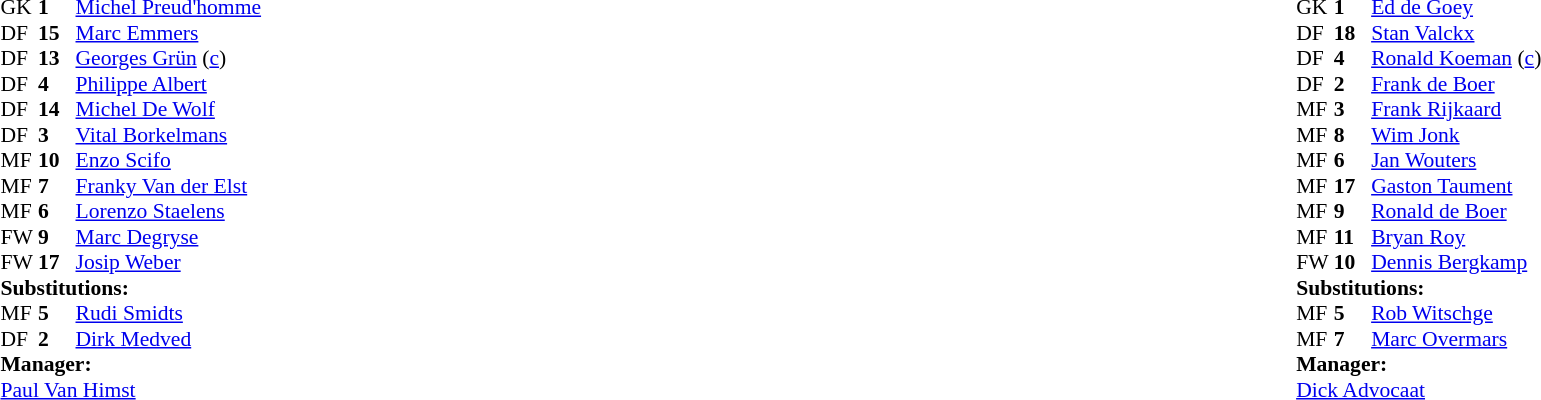<table width="100%">
<tr>
<td valign="top" width="50%"><br><table style="font-size: 90%" cellspacing="0" cellpadding="0">
<tr>
<th width="25"></th>
<th width="25"></th>
</tr>
<tr>
<td>GK</td>
<td><strong>1</strong></td>
<td><a href='#'>Michel Preud'homme</a></td>
</tr>
<tr>
<td>DF</td>
<td><strong>15</strong></td>
<td><a href='#'>Marc Emmers</a></td>
<td></td>
<td></td>
</tr>
<tr>
<td>DF</td>
<td><strong>13</strong></td>
<td><a href='#'>Georges Grün</a> (<a href='#'>c</a>)</td>
</tr>
<tr>
<td>DF</td>
<td><strong>4</strong></td>
<td><a href='#'>Philippe Albert</a></td>
</tr>
<tr>
<td>DF</td>
<td><strong>14</strong></td>
<td><a href='#'>Michel De Wolf</a></td>
</tr>
<tr>
<td>DF</td>
<td><strong>3</strong></td>
<td><a href='#'>Vital Borkelmans</a></td>
<td></td>
<td></td>
</tr>
<tr>
<td>MF</td>
<td><strong>10</strong></td>
<td><a href='#'>Enzo Scifo</a></td>
</tr>
<tr>
<td>MF</td>
<td><strong>7</strong></td>
<td><a href='#'>Franky Van der Elst</a></td>
</tr>
<tr>
<td>MF</td>
<td><strong>6</strong></td>
<td><a href='#'>Lorenzo Staelens</a></td>
</tr>
<tr>
<td>FW</td>
<td><strong>9</strong></td>
<td><a href='#'>Marc Degryse</a></td>
</tr>
<tr>
<td>FW</td>
<td><strong>17</strong></td>
<td><a href='#'>Josip Weber</a></td>
</tr>
<tr>
<td colspan=3><strong>Substitutions:</strong></td>
</tr>
<tr>
<td>MF</td>
<td><strong>5</strong></td>
<td><a href='#'>Rudi Smidts</a></td>
<td></td>
<td></td>
</tr>
<tr>
<td>DF</td>
<td><strong>2</strong></td>
<td><a href='#'>Dirk Medved</a></td>
<td></td>
<td></td>
</tr>
<tr>
<td colspan=3><strong>Manager:</strong></td>
</tr>
<tr>
<td colspan="4"><a href='#'>Paul Van Himst</a></td>
</tr>
</table>
</td>
<td valign="top"></td>
<td valign="top" width="50%"><br><table style="font-size: 90%" cellspacing="0" cellpadding="0" align=center>
<tr>
<th width="25"></th>
<th width="25"></th>
</tr>
<tr>
<td>GK</td>
<td><strong>1</strong></td>
<td><a href='#'>Ed de Goey</a></td>
</tr>
<tr>
<td>DF</td>
<td><strong>18</strong></td>
<td><a href='#'>Stan Valckx</a></td>
</tr>
<tr>
<td>DF</td>
<td><strong>4</strong></td>
<td><a href='#'>Ronald Koeman</a> (<a href='#'>c</a>)</td>
</tr>
<tr>
<td>DF</td>
<td><strong>2</strong></td>
<td><a href='#'>Frank de Boer</a></td>
</tr>
<tr>
<td>MF</td>
<td><strong>3</strong></td>
<td><a href='#'>Frank Rijkaard</a></td>
<td></td>
</tr>
<tr>
<td>MF</td>
<td><strong>8</strong></td>
<td><a href='#'>Wim Jonk</a></td>
<td></td>
</tr>
<tr>
<td>MF</td>
<td><strong>6</strong></td>
<td><a href='#'>Jan Wouters</a></td>
<td></td>
</tr>
<tr>
<td>MF</td>
<td><strong>17</strong></td>
<td><a href='#'>Gaston Taument</a></td>
<td></td>
<td></td>
</tr>
<tr>
<td>MF</td>
<td><strong>9</strong></td>
<td><a href='#'>Ronald de Boer</a></td>
<td></td>
<td></td>
</tr>
<tr>
<td>MF</td>
<td><strong>11</strong></td>
<td><a href='#'>Bryan Roy</a></td>
</tr>
<tr>
<td>FW</td>
<td><strong>10</strong></td>
<td><a href='#'>Dennis Bergkamp</a></td>
<td></td>
</tr>
<tr>
<td colspan=3><strong>Substitutions:</strong></td>
</tr>
<tr>
<td>MF</td>
<td><strong>5</strong></td>
<td><a href='#'>Rob Witschge</a></td>
<td></td>
<td></td>
</tr>
<tr>
<td>MF</td>
<td><strong>7</strong></td>
<td><a href='#'>Marc Overmars</a></td>
<td></td>
<td></td>
</tr>
<tr>
<td colspan=3><strong>Manager:</strong></td>
</tr>
<tr>
<td colspan="4"><a href='#'>Dick Advocaat</a></td>
</tr>
</table>
</td>
</tr>
</table>
